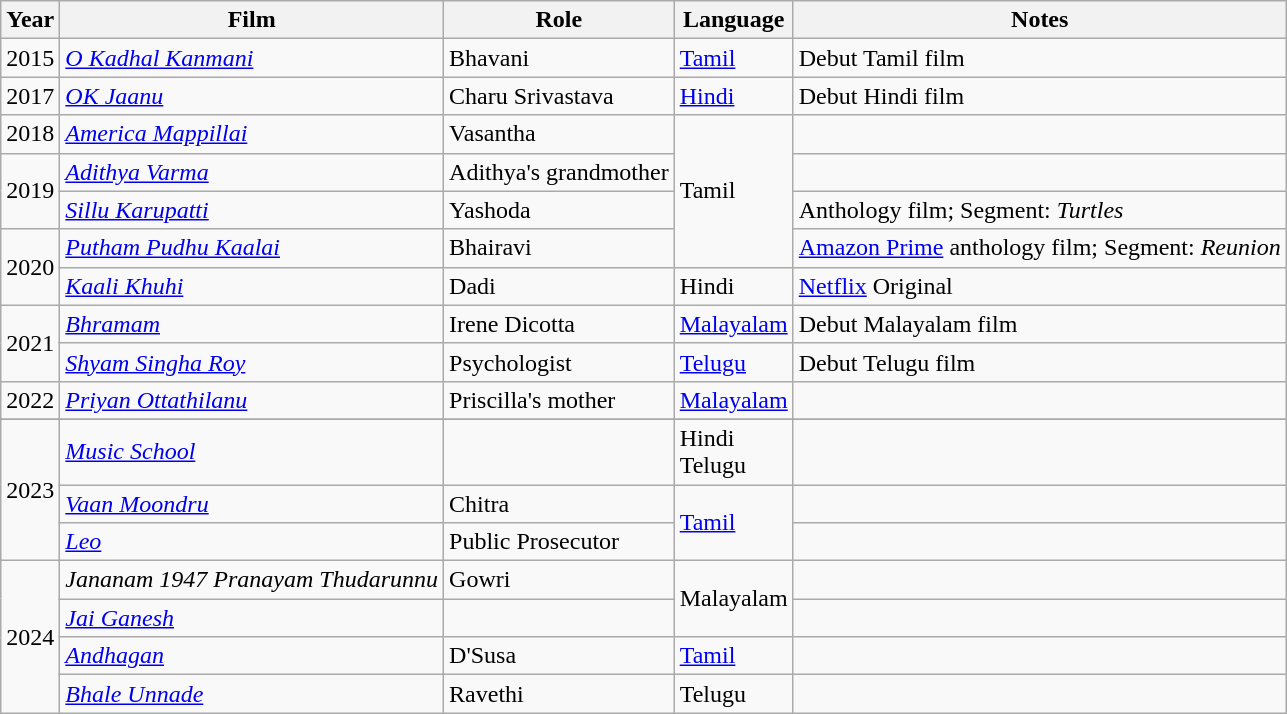<table class="wikitable sortable">
<tr>
<th>Year</th>
<th>Film</th>
<th>Role</th>
<th>Language</th>
<th>Notes</th>
</tr>
<tr>
<td>2015</td>
<td><em><a href='#'>O Kadhal Kanmani</a></em></td>
<td>Bhavani</td>
<td><a href='#'>Tamil</a></td>
<td>Debut Tamil film</td>
</tr>
<tr>
<td>2017</td>
<td><em><a href='#'>OK Jaanu</a></em></td>
<td>Charu Srivastava</td>
<td><a href='#'>Hindi</a></td>
<td>Debut Hindi film</td>
</tr>
<tr>
<td>2018</td>
<td><em><a href='#'>America Mappillai</a></em></td>
<td>Vasantha</td>
<td rowspan="4">Tamil</td>
<td></td>
</tr>
<tr>
<td rowspan="2">2019</td>
<td><em><a href='#'>Adithya Varma</a></em></td>
<td>Adithya's grandmother</td>
<td></td>
</tr>
<tr>
<td><em><a href='#'>Sillu Karupatti</a></em></td>
<td>Yashoda</td>
<td>Anthology film; Segment: <em>Turtles</em></td>
</tr>
<tr>
<td rowspan="2">2020</td>
<td><em><a href='#'>Putham Pudhu Kaalai</a></em></td>
<td>Bhairavi</td>
<td><a href='#'>Amazon Prime</a> anthology film; Segment: <em>Reunion</em></td>
</tr>
<tr>
<td><em><a href='#'>Kaali Khuhi</a></em></td>
<td>Dadi</td>
<td>Hindi</td>
<td><a href='#'>Netflix</a> Original</td>
</tr>
<tr>
<td rowspan="2">2021</td>
<td><em><a href='#'>Bhramam</a></em></td>
<td>Irene Dicotta</td>
<td><a href='#'>Malayalam</a></td>
<td>Debut Malayalam film</td>
</tr>
<tr>
<td><em><a href='#'>Shyam Singha Roy</a></em></td>
<td>Psychologist</td>
<td><a href='#'>Telugu</a></td>
<td>Debut Telugu film</td>
</tr>
<tr>
<td>2022</td>
<td><em><a href='#'>Priyan Ottathilanu</a></em></td>
<td>Priscilla's mother</td>
<td><a href='#'>Malayalam</a></td>
<td></td>
</tr>
<tr>
</tr>
<tr>
<td rowspan="3">2023</td>
<td><em><a href='#'>Music School</a></em></td>
<td></td>
<td>Hindi<br>Telugu</td>
<td></td>
</tr>
<tr>
<td><em><a href='#'>Vaan Moondru</a></em></td>
<td>Chitra</td>
<td rowspan=2><a href='#'>Tamil</a></td>
<td></td>
</tr>
<tr>
<td><em><a href='#'>Leo</a></em></td>
<td>Public Prosecutor</td>
<td></td>
</tr>
<tr>
<td rowspan="4">2024</td>
<td><em>Jananam 1947 Pranayam Thudarunnu</em></td>
<td>Gowri</td>
<td rowspan=2>Malayalam</td>
<td></td>
</tr>
<tr>
<td><em><a href='#'>Jai Ganesh</a></em></td>
<td></td>
<td></td>
</tr>
<tr>
<td><em><a href='#'>Andhagan</a></em></td>
<td>D'Susa</td>
<td><a href='#'>Tamil</a></td>
<td></td>
</tr>
<tr>
<td><em><a href='#'>Bhale Unnade</a></em></td>
<td>Ravethi</td>
<td>Telugu</td>
<td></td>
</tr>
</table>
